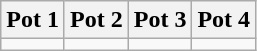<table class="wikitable">
<tr>
<th width=25%>Pot 1</th>
<th width=25%>Pot 2</th>
<th width=25%>Pot 3</th>
<th width=25%>Pot 4</th>
</tr>
<tr>
<td valign=top></td>
<td valign=top></td>
<td valign=top></td>
<td valign=top></td>
</tr>
</table>
